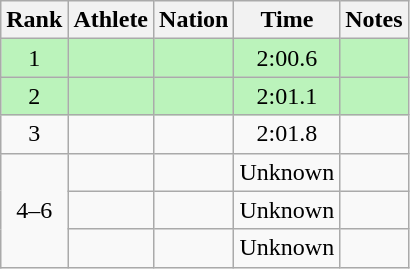<table class="wikitable sortable" style="text-align:center">
<tr>
<th>Rank</th>
<th>Athlete</th>
<th>Nation</th>
<th>Time</th>
<th>Notes</th>
</tr>
<tr style="background:#bbf3bb;">
<td>1</td>
<td align=left></td>
<td align=left></td>
<td>2:00.6</td>
<td></td>
</tr>
<tr style="background:#bbf3bb;">
<td>2</td>
<td align=left></td>
<td align=left></td>
<td>2:01.1</td>
<td></td>
</tr>
<tr>
<td>3</td>
<td align=left></td>
<td align=left></td>
<td>2:01.8</td>
<td></td>
</tr>
<tr>
<td rowspan=3>4–6</td>
<td align=left></td>
<td align=left></td>
<td data-sort-value=5:00.0>Unknown</td>
<td></td>
</tr>
<tr>
<td align=left></td>
<td align=left></td>
<td data-sort-value=5:00.0>Unknown</td>
<td></td>
</tr>
<tr>
<td align=left></td>
<td align=left></td>
<td data-sort-value=5:00.0>Unknown</td>
<td></td>
</tr>
</table>
